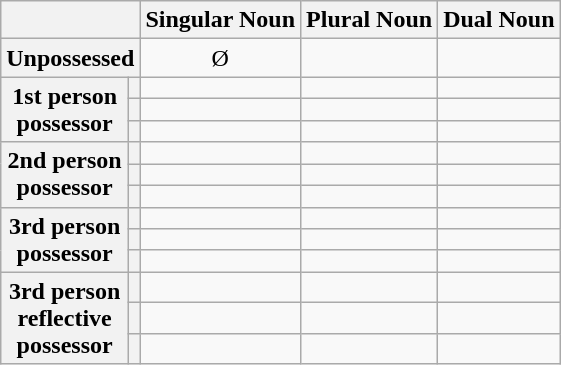<table class="wikitable" style="text-align:center">
<tr>
<th colspan="2"></th>
<th>Singular Noun</th>
<th>Plural Noun</th>
<th>Dual Noun</th>
</tr>
<tr>
<th colspan="2">Unpossessed</th>
<td>Ø</td>
<td></td>
<td></td>
</tr>
<tr>
<th rowspan="3">1st person<br>possessor</th>
<th></th>
<td></td>
<td></td>
<td></td>
</tr>
<tr>
<th></th>
<td></td>
<td></td>
<td></td>
</tr>
<tr>
<th></th>
<td></td>
<td></td>
<td></td>
</tr>
<tr>
<th rowspan="3">2nd person<br>possessor</th>
<th></th>
<td></td>
<td></td>
<td></td>
</tr>
<tr>
<th></th>
<td></td>
<td></td>
<td></td>
</tr>
<tr>
<th></th>
<td></td>
<td></td>
<td></td>
</tr>
<tr>
<th rowspan="3">3rd person<br>possessor</th>
<th></th>
<td></td>
<td></td>
<td></td>
</tr>
<tr>
<th></th>
<td></td>
<td></td>
<td></td>
</tr>
<tr>
<th></th>
<td></td>
<td></td>
<td></td>
</tr>
<tr>
<th rowspan="3">3rd person<br>reflective<br>possessor</th>
<th></th>
<td></td>
<td></td>
<td></td>
</tr>
<tr>
<th></th>
<td></td>
<td></td>
<td></td>
</tr>
<tr>
<th></th>
<td></td>
<td></td>
<td></td>
</tr>
</table>
